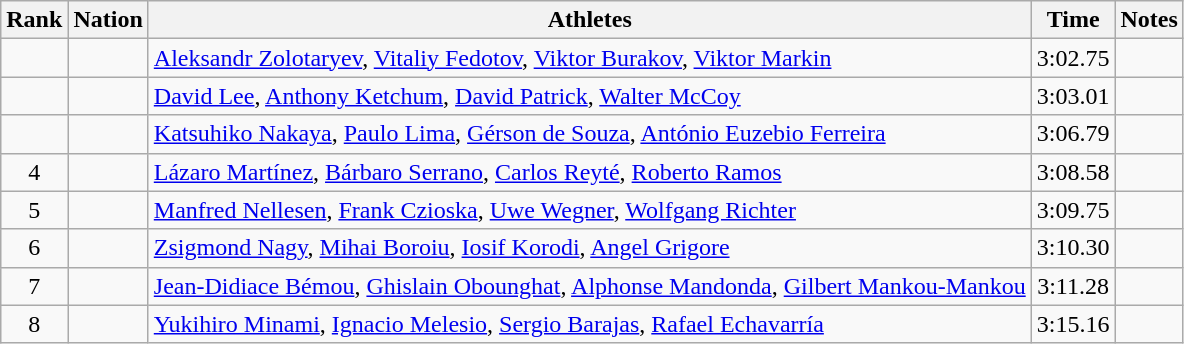<table class="wikitable sortable" style="text-align:center">
<tr>
<th>Rank</th>
<th>Nation</th>
<th>Athletes</th>
<th>Time</th>
<th>Notes</th>
</tr>
<tr>
<td></td>
<td align=left></td>
<td align=left><a href='#'>Aleksandr Zolotaryev</a>, <a href='#'>Vitaliy Fedotov</a>, <a href='#'>Viktor Burakov</a>, <a href='#'>Viktor Markin</a></td>
<td>3:02.75</td>
<td></td>
</tr>
<tr>
<td></td>
<td align=left></td>
<td align=left><a href='#'>David Lee</a>, <a href='#'>Anthony Ketchum</a>, <a href='#'>David Patrick</a>, <a href='#'>Walter McCoy</a></td>
<td>3:03.01</td>
<td></td>
</tr>
<tr>
<td></td>
<td align=left></td>
<td align=left><a href='#'>Katsuhiko Nakaya</a>, <a href='#'>Paulo Lima</a>, <a href='#'>Gérson de Souza</a>, <a href='#'>António Euzebio Ferreira</a></td>
<td>3:06.79</td>
<td></td>
</tr>
<tr>
<td>4</td>
<td align=left></td>
<td align=left><a href='#'>Lázaro Martínez</a>, <a href='#'>Bárbaro Serrano</a>, <a href='#'>Carlos Reyté</a>, <a href='#'>Roberto Ramos</a></td>
<td>3:08.58</td>
<td></td>
</tr>
<tr>
<td>5</td>
<td align=left></td>
<td align=left><a href='#'>Manfred Nellesen</a>, <a href='#'>Frank Czioska</a>, <a href='#'>Uwe Wegner</a>, <a href='#'>Wolfgang Richter</a></td>
<td>3:09.75</td>
<td></td>
</tr>
<tr>
<td>6</td>
<td align=left></td>
<td align=left><a href='#'>Zsigmond Nagy</a>, <a href='#'>Mihai Boroiu</a>, <a href='#'>Iosif Korodi</a>, <a href='#'>Angel Grigore</a></td>
<td>3:10.30</td>
<td></td>
</tr>
<tr>
<td>7</td>
<td align=left></td>
<td align=left><a href='#'>Jean-Didiace Bémou</a>, <a href='#'>Ghislain Obounghat</a>, <a href='#'>Alphonse Mandonda</a>, <a href='#'>Gilbert Mankou-Mankou</a></td>
<td>3:11.28</td>
<td></td>
</tr>
<tr>
<td>8</td>
<td align=left></td>
<td align=left><a href='#'>Yukihiro Minami</a>, <a href='#'>Ignacio Melesio</a>, <a href='#'>Sergio Barajas</a>, <a href='#'>Rafael Echavarría</a></td>
<td>3:15.16</td>
<td></td>
</tr>
</table>
